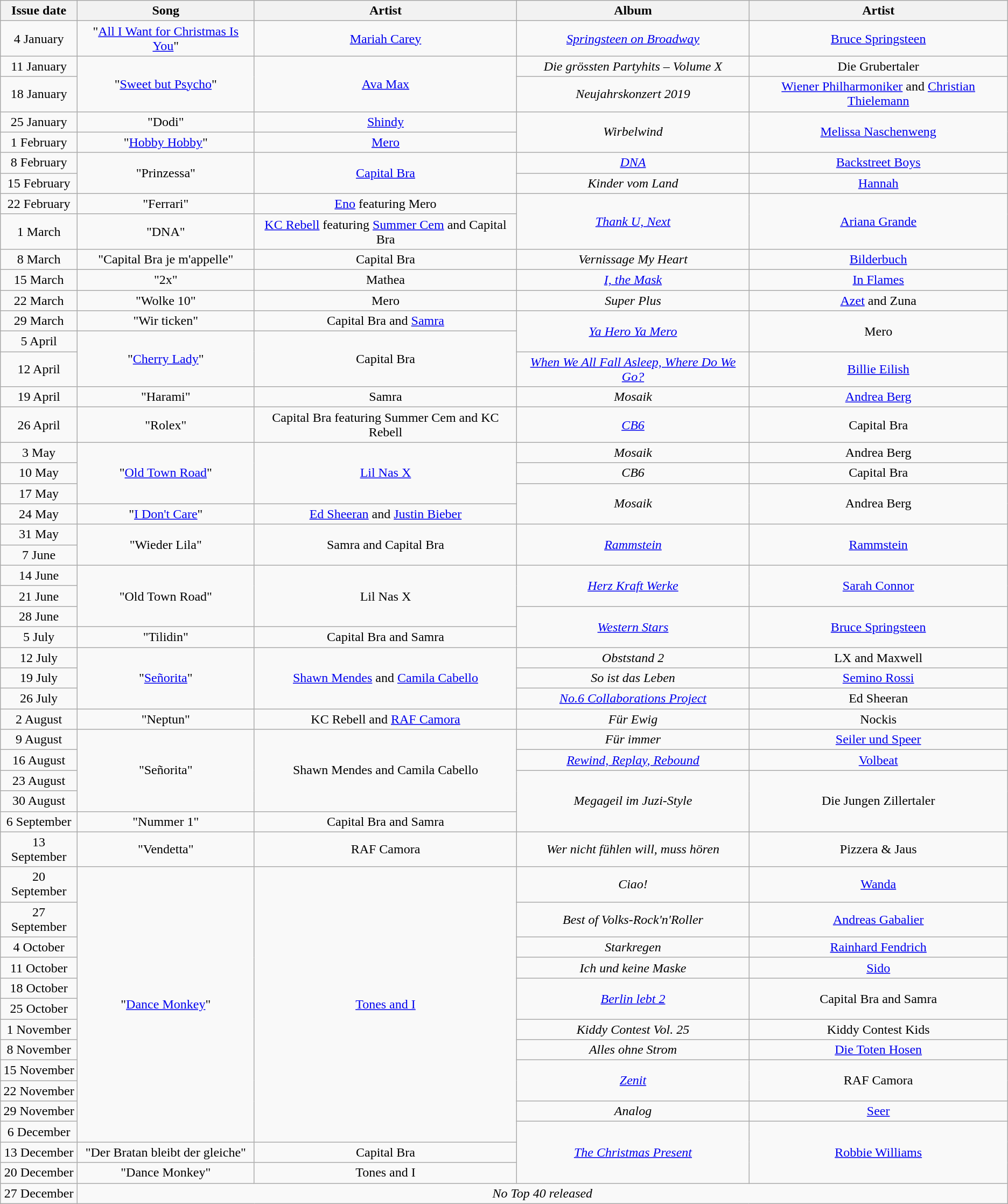<table class="wikitable plainrowheaders" style="text-align:center">
<tr>
<th>Issue date</th>
<th>Song</th>
<th>Artist</th>
<th>Album</th>
<th>Artist</th>
</tr>
<tr>
<td>4 January</td>
<td>"<a href='#'>All I Want for Christmas Is You</a>"</td>
<td><a href='#'>Mariah Carey</a></td>
<td><em><a href='#'>Springsteen on Broadway</a></em></td>
<td><a href='#'>Bruce Springsteen</a></td>
</tr>
<tr>
<td>11 January</td>
<td rowspan="2">"<a href='#'>Sweet but Psycho</a>"</td>
<td rowspan="2"><a href='#'>Ava Max</a></td>
<td><em>Die grössten Partyhits – Volume X</em></td>
<td>Die Grubertaler</td>
</tr>
<tr>
<td>18 January</td>
<td><em>Neujahrskonzert 2019</em></td>
<td><a href='#'>Wiener Philharmoniker</a> and <a href='#'>Christian Thielemann</a></td>
</tr>
<tr>
<td>25 January</td>
<td>"Dodi"</td>
<td><a href='#'>Shindy</a></td>
<td rowspan="2"><em>Wirbelwind</em></td>
<td rowspan="2"><a href='#'>Melissa Naschenweng</a></td>
</tr>
<tr>
<td>1 February</td>
<td>"<a href='#'>Hobby Hobby</a>"</td>
<td><a href='#'>Mero</a></td>
</tr>
<tr>
<td>8 February</td>
<td rowspan="2">"Prinzessa"</td>
<td rowspan="2"><a href='#'>Capital Bra</a></td>
<td><em><a href='#'>DNA</a></em></td>
<td><a href='#'>Backstreet Boys</a></td>
</tr>
<tr>
<td>15 February</td>
<td><em>Kinder vom Land</em></td>
<td><a href='#'>Hannah</a></td>
</tr>
<tr>
<td>22 February</td>
<td>"Ferrari"</td>
<td><a href='#'>Eno</a> featuring Mero</td>
<td rowspan="2"><em><a href='#'>Thank U, Next</a></em></td>
<td rowspan="2"><a href='#'>Ariana Grande</a></td>
</tr>
<tr>
<td>1 March</td>
<td>"DNA"</td>
<td><a href='#'>KC Rebell</a> featuring <a href='#'>Summer Cem</a> and Capital Bra</td>
</tr>
<tr>
<td>8 March</td>
<td>"Capital Bra je m'appelle"</td>
<td>Capital Bra</td>
<td><em>Vernissage My Heart</em></td>
<td><a href='#'>Bilderbuch</a></td>
</tr>
<tr>
<td>15 March</td>
<td>"2x"</td>
<td>Mathea</td>
<td><em><a href='#'>I, the Mask</a></em></td>
<td><a href='#'>In Flames</a></td>
</tr>
<tr>
<td>22 March</td>
<td>"Wolke 10"</td>
<td>Mero</td>
<td><em>Super Plus</em></td>
<td><a href='#'>Azet</a> and Zuna</td>
</tr>
<tr>
<td>29 March</td>
<td>"Wir ticken"</td>
<td>Capital Bra and <a href='#'>Samra</a></td>
<td rowspan="2"><em><a href='#'>Ya Hero Ya Mero</a></em></td>
<td rowspan="2">Mero</td>
</tr>
<tr>
<td>5 April</td>
<td rowspan="2">"<a href='#'>Cherry Lady</a>"</td>
<td rowspan="2">Capital Bra</td>
</tr>
<tr>
<td>12 April</td>
<td><em><a href='#'>When We All Fall Asleep, Where Do We Go?</a></em></td>
<td><a href='#'>Billie Eilish</a></td>
</tr>
<tr>
<td>19 April</td>
<td>"Harami"</td>
<td>Samra</td>
<td><em>Mosaik</em></td>
<td><a href='#'>Andrea Berg</a></td>
</tr>
<tr>
<td>26 April</td>
<td>"Rolex"</td>
<td>Capital Bra featuring Summer Cem and KC Rebell</td>
<td><em><a href='#'>CB6</a></em></td>
<td>Capital Bra</td>
</tr>
<tr>
<td>3 May</td>
<td rowspan="3">"<a href='#'>Old Town Road</a>"</td>
<td rowspan="3"><a href='#'>Lil Nas X</a></td>
<td><em>Mosaik</em></td>
<td>Andrea Berg</td>
</tr>
<tr>
<td>10 May</td>
<td><em>CB6</em></td>
<td>Capital Bra</td>
</tr>
<tr>
<td>17 May</td>
<td rowspan="2"><em>Mosaik</em></td>
<td rowspan="2">Andrea Berg</td>
</tr>
<tr>
<td>24 May</td>
<td>"<a href='#'>I Don't Care</a>"</td>
<td><a href='#'>Ed Sheeran</a> and <a href='#'>Justin Bieber</a></td>
</tr>
<tr>
<td>31 May</td>
<td rowspan="2">"Wieder Lila"</td>
<td rowspan="2">Samra and Capital Bra</td>
<td rowspan="2"><em><a href='#'>Rammstein</a></em></td>
<td rowspan="2"><a href='#'>Rammstein</a></td>
</tr>
<tr>
<td>7 June</td>
</tr>
<tr>
<td>14 June</td>
<td rowspan="3">"Old Town Road"</td>
<td rowspan="3">Lil Nas X</td>
<td rowspan="2"><em><a href='#'>Herz Kraft Werke</a></em></td>
<td rowspan="2"><a href='#'>Sarah Connor</a></td>
</tr>
<tr>
<td>21 June</td>
</tr>
<tr>
<td>28 June</td>
<td rowspan="2"><em><a href='#'>Western Stars</a></em></td>
<td rowspan="2"><a href='#'>Bruce Springsteen</a></td>
</tr>
<tr>
<td>5 July</td>
<td>"Tilidin"</td>
<td>Capital Bra and Samra</td>
</tr>
<tr>
<td>12 July</td>
<td rowspan="3">"<a href='#'>Señorita</a>"</td>
<td rowspan="3"><a href='#'>Shawn Mendes</a> and <a href='#'>Camila Cabello</a></td>
<td><em>Obststand 2</em></td>
<td>LX and Maxwell</td>
</tr>
<tr>
<td>19 July</td>
<td><em>So ist das Leben</em></td>
<td><a href='#'>Semino Rossi</a></td>
</tr>
<tr>
<td>26 July</td>
<td><em><a href='#'>No.6 Collaborations Project</a></em></td>
<td>Ed Sheeran</td>
</tr>
<tr>
<td>2 August</td>
<td>"Neptun"</td>
<td>KC Rebell and <a href='#'>RAF Camora</a></td>
<td><em>Für Ewig</em></td>
<td>Nockis</td>
</tr>
<tr>
<td>9 August</td>
<td rowspan="4">"Señorita"</td>
<td rowspan="4">Shawn Mendes and Camila Cabello</td>
<td><em>Für immer</em></td>
<td><a href='#'>Seiler und Speer</a></td>
</tr>
<tr>
<td>16 August</td>
<td><em><a href='#'>Rewind, Replay, Rebound</a></em></td>
<td><a href='#'>Volbeat</a></td>
</tr>
<tr>
<td>23 August</td>
<td rowspan="3"><em>Megageil im Juzi-Style</em></td>
<td rowspan="3">Die Jungen Zillertaler</td>
</tr>
<tr>
<td>30 August</td>
</tr>
<tr>
<td>6 September</td>
<td>"Nummer 1"</td>
<td>Capital Bra and Samra</td>
</tr>
<tr>
<td>13 September</td>
<td>"Vendetta"</td>
<td>RAF Camora</td>
<td><em>Wer nicht fühlen will, muss hören</em></td>
<td>Pizzera & Jaus</td>
</tr>
<tr>
<td>20 September</td>
<td rowspan="12">"<a href='#'>Dance Monkey</a>"</td>
<td rowspan="12"><a href='#'>Tones and I</a></td>
<td><em>Ciao!</em></td>
<td><a href='#'>Wanda</a></td>
</tr>
<tr>
<td>27 September</td>
<td><em>Best of Volks-Rock'n'Roller</em></td>
<td><a href='#'>Andreas Gabalier</a></td>
</tr>
<tr>
<td>4 October</td>
<td><em>Starkregen</em></td>
<td><a href='#'>Rainhard Fendrich</a></td>
</tr>
<tr>
<td>11 October</td>
<td><em>Ich und keine Maske</em></td>
<td><a href='#'>Sido</a></td>
</tr>
<tr>
<td>18 October</td>
<td rowspan="2"><em><a href='#'>Berlin lebt 2</a></em></td>
<td rowspan="2">Capital Bra and Samra</td>
</tr>
<tr>
<td>25 October</td>
</tr>
<tr>
<td>1 November</td>
<td><em>Kiddy Contest Vol. 25</em></td>
<td>Kiddy Contest Kids</td>
</tr>
<tr>
<td>8 November</td>
<td><em>Alles ohne Strom</em></td>
<td><a href='#'>Die Toten Hosen</a></td>
</tr>
<tr>
<td>15 November</td>
<td rowspan="2"><em><a href='#'>Zenit</a></em></td>
<td rowspan="2">RAF Camora</td>
</tr>
<tr>
<td>22 November</td>
</tr>
<tr>
<td>29 November</td>
<td><em>Analog</em></td>
<td><a href='#'>Seer</a></td>
</tr>
<tr>
<td>6 December</td>
<td rowspan="3"><em><a href='#'>The Christmas Present</a></em></td>
<td rowspan="3"><a href='#'>Robbie Williams</a></td>
</tr>
<tr>
<td>13 December</td>
<td>"Der Bratan bleibt der gleiche"</td>
<td>Capital Bra</td>
</tr>
<tr>
<td>20 December</td>
<td>"Dance Monkey"</td>
<td>Tones and I</td>
</tr>
<tr>
<td>27 December</td>
<td colspan="4"><em>No Top 40 released</em></td>
</tr>
</table>
